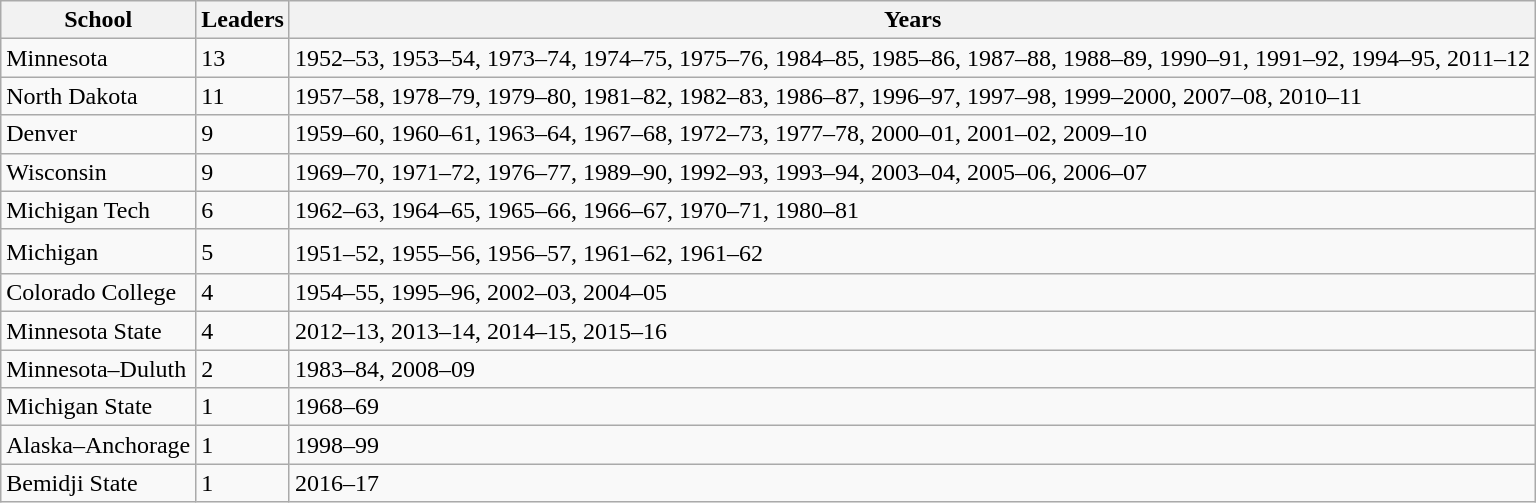<table class="wikitable sortable">
<tr>
<th>School</th>
<th>Leaders</th>
<th>Years</th>
</tr>
<tr>
<td>Minnesota</td>
<td>13</td>
<td>1952–53, 1953–54, 1973–74, 1974–75, 1975–76, 1984–85, 1985–86, 1987–88, 1988–89, 1990–91, 1991–92, 1994–95, 2011–12</td>
</tr>
<tr>
<td>North Dakota</td>
<td>11</td>
<td>1957–58, 1978–79, 1979–80, 1981–82, 1982–83, 1986–87, 1996–97, 1997–98, 1999–2000, 2007–08, 2010–11</td>
</tr>
<tr>
<td>Denver</td>
<td>9</td>
<td>1959–60, 1960–61, 1963–64, 1967–68, 1972–73, 1977–78, 2000–01, 2001–02, 2009–10</td>
</tr>
<tr>
<td>Wisconsin</td>
<td>9</td>
<td>1969–70, 1971–72, 1976–77, 1989–90, 1992–93, 1993–94, 2003–04, 2005–06, 2006–07</td>
</tr>
<tr>
<td>Michigan Tech</td>
<td>6</td>
<td>1962–63, 1964–65, 1965–66, 1966–67, 1970–71, 1980–81</td>
</tr>
<tr>
<td>Michigan</td>
<td>5</td>
<td>1951–52, 1955–56, 1956–57, 1961–62<sup></sup>, 1961–62<sup></sup></td>
</tr>
<tr>
<td>Colorado College</td>
<td>4</td>
<td>1954–55, 1995–96, 2002–03, 2004–05</td>
</tr>
<tr>
<td>Minnesota State</td>
<td>4</td>
<td>2012–13, 2013–14, 2014–15, 2015–16</td>
</tr>
<tr>
<td>Minnesota–Duluth</td>
<td>2</td>
<td>1983–84, 2008–09</td>
</tr>
<tr>
<td>Michigan State</td>
<td>1</td>
<td>1968–69</td>
</tr>
<tr>
<td>Alaska–Anchorage</td>
<td>1</td>
<td>1998–99</td>
</tr>
<tr>
<td>Bemidji State</td>
<td>1</td>
<td>2016–17</td>
</tr>
</table>
